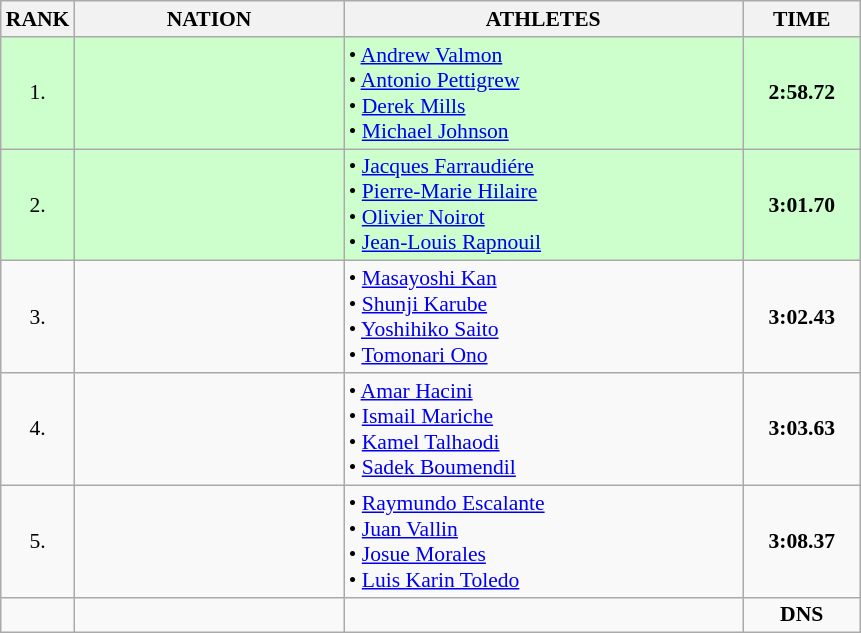<table class="wikitable" style="border-collapse: collapse; font-size: 90%;">
<tr>
<th>RANK</th>
<th style="width: 12em">NATION</th>
<th style="width: 18em">ATHLETES</th>
<th style="width: 5em">TIME</th>
</tr>
<tr style="background:#ccffcc;">
<td align="center">1.</td>
<td align="center"></td>
<td>• <a href='#'>Andrew Valmon</a><br>• <a href='#'>Antonio Pettigrew</a><br>• <a href='#'>Derek Mills</a><br>• <a href='#'>Michael Johnson</a></td>
<td align="center"><strong>2:58.72</strong></td>
</tr>
<tr style="background:#ccffcc;">
<td align="center">2.</td>
<td align="center"></td>
<td>• <a href='#'>Jacques Farraudiére</a><br>• <a href='#'>Pierre-Marie Hilaire</a><br>• <a href='#'>Olivier Noirot</a><br>• <a href='#'>Jean-Louis Rapnouil</a></td>
<td align="center"><strong>3:01.70</strong></td>
</tr>
<tr>
<td align="center">3.</td>
<td align="center"></td>
<td>• <a href='#'>Masayoshi Kan</a><br>• <a href='#'>Shunji Karube</a><br>• <a href='#'>Yoshihiko Saito</a><br>• <a href='#'>Tomonari Ono</a></td>
<td align="center"><strong>3:02.43</strong></td>
</tr>
<tr>
<td align="center">4.</td>
<td align="center"></td>
<td>• <a href='#'>Amar Hacini</a><br>• <a href='#'>Ismail Mariche</a><br>• <a href='#'>Kamel Talhaodi</a><br>• <a href='#'>Sadek Boumendil</a></td>
<td align="center"><strong>3:03.63</strong></td>
</tr>
<tr>
<td align="center">5.</td>
<td align="center"></td>
<td>• <a href='#'>Raymundo Escalante</a><br>• <a href='#'>Juan Vallin</a><br>• <a href='#'>Josue Morales</a><br>• <a href='#'>Luis Karin Toledo</a></td>
<td align="center"><strong>3:08.37</strong></td>
</tr>
<tr>
<td align="center"></td>
<td align="center"></td>
<td></td>
<td align="center"><strong>DNS</strong></td>
</tr>
</table>
